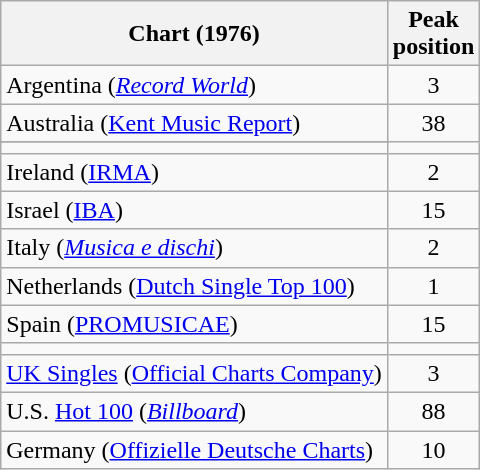<table class="wikitable">
<tr>
<th>Chart (1976)</th>
<th>Peak<br>position</th>
</tr>
<tr>
<td>Argentina (<em><a href='#'>Record World</a></em>)</td>
<td style="text-align:center;">3</td>
</tr>
<tr>
<td>Australia (<a href='#'>Kent Music Report</a>)</td>
<td style="text-align:center;">38</td>
</tr>
<tr>
</tr>
<tr>
</tr>
<tr>
<td></td>
</tr>
<tr>
<td>Ireland (<a href='#'>IRMA</a>)</td>
<td style="text-align:center;">2</td>
</tr>
<tr>
<td>Israel (<a href='#'>IBA</a>)</td>
<td style="text-align:center;">15</td>
</tr>
<tr>
<td>Italy (<em><a href='#'>Musica e dischi</a></em>)</td>
<td align="center">2</td>
</tr>
<tr>
<td>Netherlands (<a href='#'>Dutch Single Top 100</a>)</td>
<td style="text-align:center;">1</td>
</tr>
<tr>
<td>Spain (<a href='#'>PROMUSICAE</a>)</td>
<td align="center">15</td>
</tr>
<tr>
<td></td>
</tr>
<tr>
<td><a href='#'>UK Singles</a> (<a href='#'>Official Charts Company</a>)</td>
<td style="text-align:center;">3</td>
</tr>
<tr>
<td>U.S. <a href='#'>Hot 100</a> (<a href='#'><em>Billboard</em></a>)</td>
<td style="text-align:center;">88</td>
</tr>
<tr>
<td>Germany (<a href='#'>Offizielle Deutsche Charts</a>)</td>
<td style="text-align:center;">10</td>
</tr>
</table>
